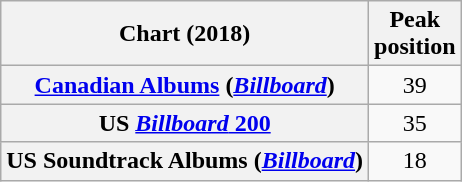<table class="wikitable sortable plainrowheaders" style="text-align:center">
<tr>
<th scope="col">Chart (2018)</th>
<th scope="col">Peak<br>position</th>
</tr>
<tr>
<th scope="row"><a href='#'>Canadian Albums</a> (<em><a href='#'>Billboard</a></em>)</th>
<td>39</td>
</tr>
<tr>
<th scope="row">US <a href='#'><em>Billboard</em> 200</a></th>
<td>35</td>
</tr>
<tr>
<th scope="row">US Soundtrack Albums (<em><a href='#'>Billboard</a></em>)</th>
<td>18</td>
</tr>
</table>
